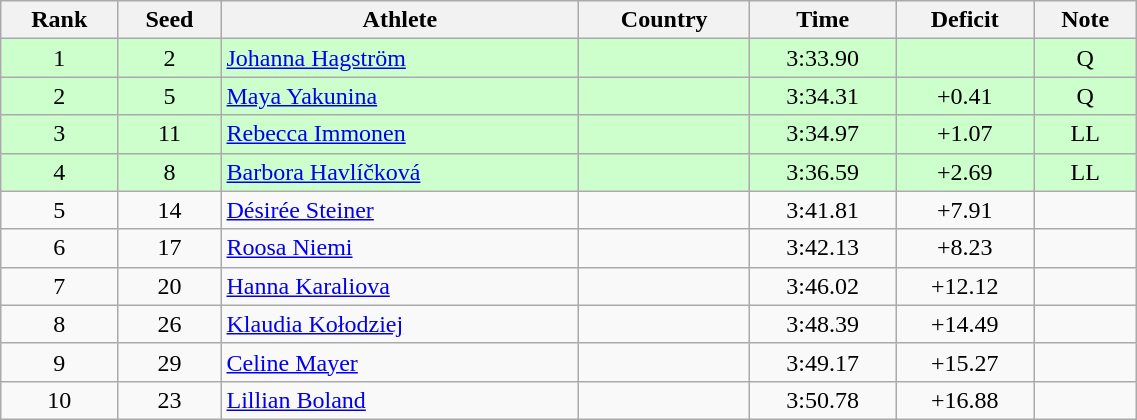<table class="wikitable sortable" style="text-align:center" width=60%>
<tr>
<th>Rank</th>
<th>Seed</th>
<th>Athlete</th>
<th>Country</th>
<th>Time</th>
<th data-sort-type=number>Deficit</th>
<th>Note</th>
</tr>
<tr bgcolor=ccffcc>
<td>1</td>
<td>2</td>
<td align=left><a href='#'>Johanna Hagström</a></td>
<td align=left></td>
<td>3:33.90</td>
<td></td>
<td>Q</td>
</tr>
<tr bgcolor=ccffcc>
<td>2</td>
<td>5</td>
<td align=left><a href='#'>Maya Yakunina</a></td>
<td align=left></td>
<td>3:34.31</td>
<td>+0.41</td>
<td>Q</td>
</tr>
<tr bgcolor=ccffcc>
<td>3</td>
<td>11</td>
<td align=left><a href='#'>Rebecca Immonen</a></td>
<td align=left></td>
<td>3:34.97</td>
<td>+1.07</td>
<td>LL</td>
</tr>
<tr bgcolor=ccffcc>
<td>4</td>
<td>8</td>
<td align=left><a href='#'>Barbora Havlíčková</a></td>
<td align=left></td>
<td>3:36.59</td>
<td>+2.69</td>
<td>LL</td>
</tr>
<tr>
<td>5</td>
<td>14</td>
<td align=left><a href='#'>Désirée Steiner</a></td>
<td align=left></td>
<td>3:41.81</td>
<td>+7.91</td>
<td></td>
</tr>
<tr>
<td>6</td>
<td>17</td>
<td align=left><a href='#'>Roosa Niemi</a></td>
<td align=left></td>
<td>3:42.13</td>
<td>+8.23</td>
<td></td>
</tr>
<tr>
<td>7</td>
<td>20</td>
<td align=left><a href='#'>Hanna Karaliova</a></td>
<td align=left></td>
<td>3:46.02</td>
<td>+12.12</td>
<td></td>
</tr>
<tr>
<td>8</td>
<td>26</td>
<td align=left><a href='#'>Klaudia Kołodziej</a></td>
<td align=left></td>
<td>3:48.39</td>
<td>+14.49</td>
<td></td>
</tr>
<tr>
<td>9</td>
<td>29</td>
<td align=left><a href='#'>Celine Mayer</a></td>
<td align=left></td>
<td>3:49.17</td>
<td>+15.27</td>
<td></td>
</tr>
<tr>
<td>10</td>
<td>23</td>
<td align=left><a href='#'>Lillian Boland</a></td>
<td align=left></td>
<td>3:50.78</td>
<td>+16.88</td>
<td></td>
</tr>
</table>
